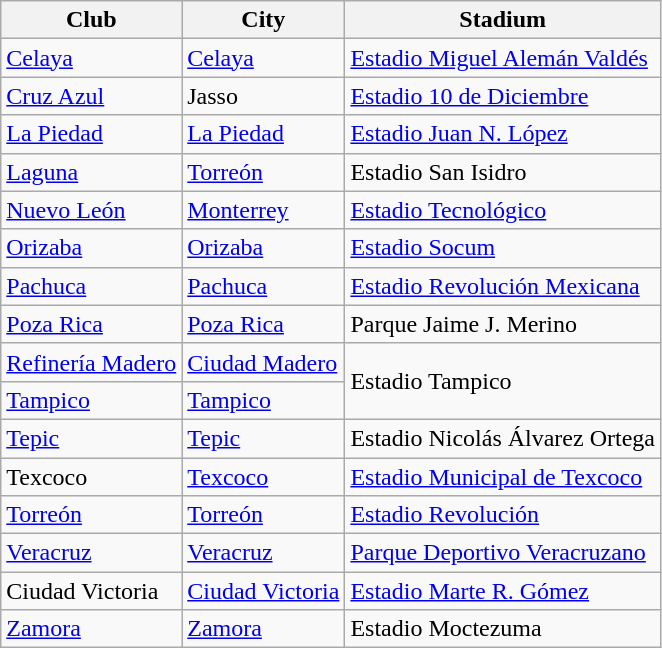<table class="wikitable sortable">
<tr>
<th>Club</th>
<th>City</th>
<th>Stadium</th>
</tr>
<tr>
<td><a href='#'>Celaya</a></td>
<td><a href='#'>Celaya</a></td>
<td><a href='#'>Estadio Miguel Alemán Valdés</a></td>
</tr>
<tr>
<td><a href='#'>Cruz Azul</a></td>
<td>Jasso</td>
<td><a href='#'>Estadio 10 de Diciembre</a></td>
</tr>
<tr>
<td><a href='#'>La Piedad</a></td>
<td><a href='#'>La Piedad</a></td>
<td><a href='#'>Estadio Juan N. López</a></td>
</tr>
<tr>
<td><a href='#'>Laguna</a></td>
<td><a href='#'>Torreón</a></td>
<td>Estadio San Isidro</td>
</tr>
<tr>
<td><a href='#'>Nuevo León</a></td>
<td><a href='#'>Monterrey</a></td>
<td><a href='#'>Estadio Tecnológico</a></td>
</tr>
<tr>
<td><a href='#'>Orizaba</a></td>
<td><a href='#'>Orizaba</a></td>
<td><a href='#'>Estadio Socum</a></td>
</tr>
<tr>
<td><a href='#'>Pachuca</a></td>
<td><a href='#'>Pachuca</a></td>
<td><a href='#'>Estadio Revolución Mexicana</a></td>
</tr>
<tr>
<td><a href='#'>Poza Rica</a></td>
<td><a href='#'>Poza Rica</a></td>
<td>Parque Jaime J. Merino</td>
</tr>
<tr>
<td><a href='#'>Refinería Madero</a></td>
<td><a href='#'>Ciudad Madero</a></td>
<td rowspan=2>Estadio Tampico</td>
</tr>
<tr>
<td><a href='#'>Tampico</a></td>
<td><a href='#'>Tampico</a></td>
</tr>
<tr>
<td><a href='#'>Tepic</a></td>
<td><a href='#'>Tepic</a></td>
<td>Estadio Nicolás Álvarez Ortega</td>
</tr>
<tr>
<td>Texcoco</td>
<td><a href='#'>Texcoco</a></td>
<td><a href='#'>Estadio Municipal de Texcoco</a></td>
</tr>
<tr>
<td><a href='#'>Torreón</a></td>
<td><a href='#'>Torreón</a></td>
<td><a href='#'>Estadio Revolución</a></td>
</tr>
<tr>
<td><a href='#'>Veracruz</a></td>
<td><a href='#'>Veracruz</a></td>
<td><a href='#'>Parque Deportivo Veracruzano</a></td>
</tr>
<tr>
<td>Ciudad Victoria</td>
<td><a href='#'>Ciudad Victoria</a></td>
<td><a href='#'>Estadio Marte R. Gómez</a></td>
</tr>
<tr>
<td><a href='#'>Zamora</a></td>
<td><a href='#'>Zamora</a></td>
<td>Estadio Moctezuma</td>
</tr>
</table>
